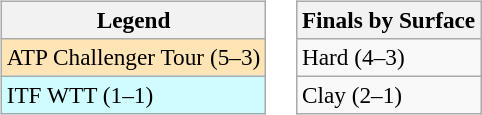<table>
<tr valign=top>
<td><br><table class=wikitable style=font-size:97%>
<tr>
<th>Legend</th>
</tr>
<tr bgcolor=moccasin>
<td>ATP Challenger Tour (5–3)</td>
</tr>
<tr bgcolor=#cffcff>
<td>ITF WTT (1–1)</td>
</tr>
</table>
</td>
<td><br><table class=wikitable style=font-size:97%>
<tr>
<th>Finals by Surface</th>
</tr>
<tr>
<td>Hard (4–3)</td>
</tr>
<tr>
<td>Clay (2–1)</td>
</tr>
</table>
</td>
</tr>
</table>
